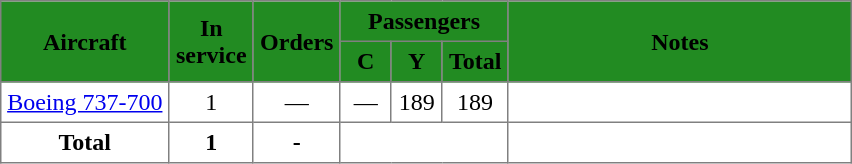<table class="toccolours" border="1" cellpadding="4" style="margin:1em auto; border-collapse:collapse;text-align:center">
<tr style="background:#228B22;">
<th rowspan="2"><span>Aircraft</span></th>
<th rowspan="2" style="width:30px;"><span>In service</span></th>
<th rowspan="2" style="width:30px;"><span>Orders</span></th>
<th colspan="3" class="unsortable"><span>Passengers</span></th>
<th rowspan="2" style="width:220px;"><span>Notes</span></th>
</tr>
<tr style="background:#228B22;">
<th style="width:25px;"><abbr><span>C</span></abbr></th>
<th style="width:25px;"><abbr><span>Y</span></abbr></th>
<th style="width:25px;"><abbr><span>Total</span></abbr></th>
</tr>
<tr>
<td><a href='#'>Boeing 737-700</a></td>
<td>1</td>
<td>—</td>
<td>—</td>
<td>189</td>
<td>189</td>
<td></td>
</tr>
<tr>
<th>Total</th>
<th>1</th>
<th>-</th>
<td colspan="3"></td>
<td></td>
</tr>
</table>
